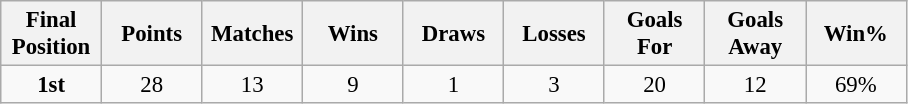<table class="wikitable" style="font-size: 95%; text-align: center;">
<tr>
<th width=60>Final Position</th>
<th width=60>Points</th>
<th width=60>Matches</th>
<th width=60>Wins</th>
<th width=60>Draws</th>
<th width=60>Losses</th>
<th width=60>Goals For</th>
<th width=60>Goals Away</th>
<th width=60>Win%</th>
</tr>
<tr>
<td><strong>1st</strong></td>
<td>28</td>
<td>13</td>
<td>9</td>
<td>1</td>
<td>3</td>
<td>20</td>
<td>12</td>
<td>69%</td>
</tr>
</table>
